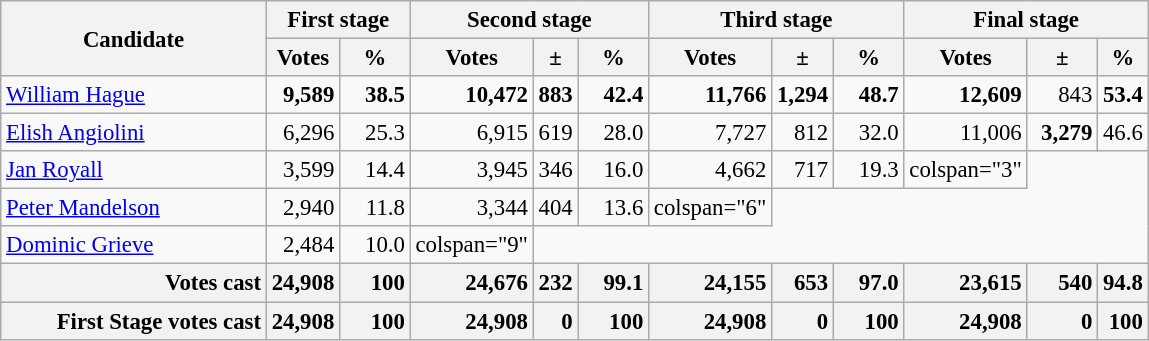<table class="wikitable plainrowheaders" style="font-size:95%; text-align:right" |>
<tr>
<th rowspan="2">Candidate</th>
<th colspan="2">First stage</th>
<th colspan="3">Second stage</th>
<th colspan="3">Third stage</th>
<th colspan="3">Final stage</th>
</tr>
<tr>
<th>Votes</th>
<th style="width: 40px">%</th>
<th style="width: 50px">Votes</th>
<th>±</th>
<th style="width: 40px">%</th>
<th style="width: 50px">Votes</th>
<th>±</th>
<th style="width: 40px">%</th>
<th style="width: 50px">Votes</th>
<th style="width: 40px">±</th>
<th>%</th>
</tr>
<tr>
<td style="width: 170px; text-align:left"><a href='#'>William Hague</a></td>
<td><strong>9,589</strong></td>
<td><strong>38.5</strong></td>
<td><strong>10,472</strong></td>
<td><strong>883</strong></td>
<td><strong>42.4</strong></td>
<td><strong>11,766</strong></td>
<td><strong>1,294</strong></td>
<td><strong>48.7</strong></td>
<td><strong>12,609</strong></td>
<td>843</td>
<td><strong>53.4</strong></td>
</tr>
<tr>
<td style="width: 170px; text-align:left"><a href='#'>Elish Angiolini</a></td>
<td>6,296</td>
<td>25.3</td>
<td>6,915</td>
<td>619</td>
<td>28.0</td>
<td>7,727</td>
<td>812</td>
<td>32.0</td>
<td>11,006</td>
<td><strong>3,279</strong></td>
<td>46.6</td>
</tr>
<tr>
<td style="width: 170px; text-align:left"><a href='#'>Jan Royall</a></td>
<td>3,599</td>
<td>14.4</td>
<td>3,945</td>
<td>346</td>
<td>16.0</td>
<td>4,662</td>
<td>717</td>
<td>19.3</td>
<td>colspan="3" </td>
</tr>
<tr>
<td style="width: 170px; text-align:left"><a href='#'>Peter Mandelson</a></td>
<td>2,940</td>
<td>11.8</td>
<td>3,344</td>
<td>404</td>
<td>13.6</td>
<td>colspan="6" </td>
</tr>
<tr>
<td style="width: 170px; text-align:left"><a href='#'>Dominic Grieve</a></td>
<td>2,484</td>
<td>10.0</td>
<td>colspan="9" </td>
</tr>
<tr>
<th style="text-align:right;">Votes cast</th>
<th scope="row" style="text-align:right;">24,908</th>
<th scope="row" style="text-align:right;">100</th>
<th scope="row" style="text-align:right;">24,676</th>
<th scope="row" style="text-align:right;">232</th>
<th scope="row" style="text-align:right;">99.1</th>
<th scope="row" style="text-align:right;">24,155</th>
<th scope="row" style="text-align:right;">653</th>
<th scope="row" style="text-align:right;">97.0</th>
<th scope="row" style="text-align:right;">23,615</th>
<th scope="row" style="text-align:right;">540</th>
<th scope="row" style="text-align:right;">94.8</th>
</tr>
<tr>
<th scope="row" style="text-align:right;">First Stage votes cast</th>
<th scope="row" style="text-align:right;">24,908</th>
<th scope="row" style="text-align:right;">100</th>
<th scope="row" style="text-align:right;">24,908</th>
<th scope="row" style="text-align:right;">0</th>
<th scope="row" style="text-align:right;">100</th>
<th scope="row" style="text-align:right;">24,908</th>
<th scope="row" style="text-align:right;">0</th>
<th scope="row" style="text-align:right;">100</th>
<th scope="row" style="text-align:right;">24,908</th>
<th scope="row" style="text-align:right;">0</th>
<th scope="row" style="text-align:right;">100</th>
</tr>
</table>
